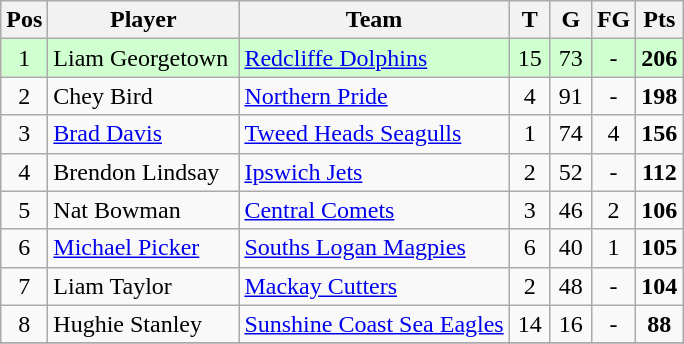<table class="wikitable" style="text-align: center;">
<tr>
<th>Pos</th>
<th width=120>Player</th>
<th>Team</th>
<th width=20>T</th>
<th width=20>G</th>
<th width=20>FG</th>
<th width=20>Pts</th>
</tr>
<tr bgcolor="#d0ffd0">
<td rowspan = 1>1</td>
<td align="left">Liam Georgetown</td>
<td align="left"> <a href='#'>Redcliffe Dolphins</a></td>
<td>15</td>
<td>73</td>
<td>-</td>
<td><strong>206</strong></td>
</tr>
<tr>
<td rowspan = 1>2</td>
<td align="left">Chey Bird</td>
<td align="left"> <a href='#'>Northern Pride</a></td>
<td>4</td>
<td>91</td>
<td>-</td>
<td><strong>198</strong></td>
</tr>
<tr>
<td rowspan = 1>3</td>
<td align="left"><a href='#'>Brad Davis</a></td>
<td align="left"> <a href='#'>Tweed Heads Seagulls</a></td>
<td>1</td>
<td>74</td>
<td>4</td>
<td><strong>156</strong></td>
</tr>
<tr>
<td rowspan = 1>4</td>
<td align="left">Brendon Lindsay</td>
<td align="left"> <a href='#'>Ipswich Jets</a></td>
<td>2</td>
<td>52</td>
<td>-</td>
<td><strong>112</strong></td>
</tr>
<tr>
<td rowspan = 1>5</td>
<td align="left">Nat Bowman</td>
<td align="left"> <a href='#'>Central Comets</a></td>
<td>3</td>
<td>46</td>
<td>2</td>
<td><strong>106</strong></td>
</tr>
<tr>
<td rowspan = 1>6</td>
<td align="left"><a href='#'>Michael Picker</a></td>
<td align="left"> <a href='#'>Souths Logan Magpies</a></td>
<td>6</td>
<td>40</td>
<td>1</td>
<td><strong>105</strong></td>
</tr>
<tr>
<td rowspan = 1>7</td>
<td align="left">Liam Taylor</td>
<td align="left"> <a href='#'>Mackay Cutters</a></td>
<td>2</td>
<td>48</td>
<td>-</td>
<td><strong>104</strong></td>
</tr>
<tr>
<td rowspan = 1>8</td>
<td align="left">Hughie Stanley</td>
<td align="left"> <a href='#'>Sunshine Coast Sea Eagles</a></td>
<td>14</td>
<td>16</td>
<td>-</td>
<td><strong>88</strong></td>
</tr>
<tr>
</tr>
</table>
